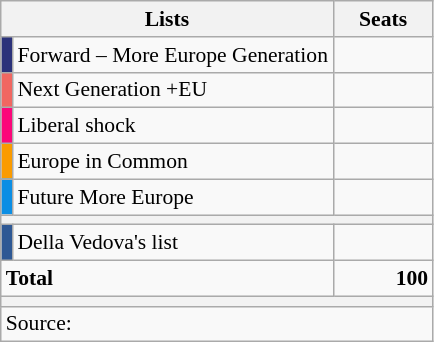<table class="wikitable" style="text-align:right; font-size:90%;">
<tr>
<th colspan="2" width="100">Lists</th>
<th width="60">Seats</th>
</tr>
<tr>
<td width="1" bgcolor=#2B327A></td>
<td align="left">Forward – More Europe Generation</td>
<td></td>
</tr>
<tr>
<td width="1" bgcolor=#F16761></td>
<td align="left">Next Generation +EU</td>
<td></td>
</tr>
<tr>
<td width="1" bgcolor=#FB077A></td>
<td align="left">Liberal shock</td>
<td></td>
</tr>
<tr>
<td width="1" bgcolor=#FA9B00></td>
<td align="left">Europe in Common</td>
<td></td>
</tr>
<tr>
<td width="1" bgcolor=#0C8EE4></td>
<td align="left">Future More Europe</td>
<td></td>
</tr>
<tr>
<th colspan="5"></th>
</tr>
<tr>
<td width="1" bgcolor=#2E5894></td>
<td align="left">Della Vedova's list</td>
<td></td>
</tr>
<tr style="font-weight:bold;">
<td align="left" colspan="2">Total</td>
<td>100</td>
</tr>
<tr>
<th colspan="5"></th>
</tr>
<tr>
<td colspan="5" align="left">Source: </td>
</tr>
</table>
